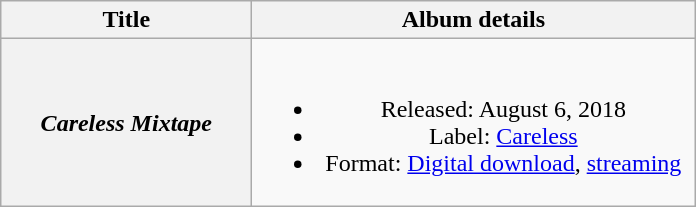<table class="wikitable plainrowheaders" style="text-align:center;">
<tr>
<th scope="col" style="width:10em;">Title</th>
<th scope="col" style="width:18em;">Album details</th>
</tr>
<tr>
<th scope="row"><em>Careless Mixtape</em><br> </th>
<td><br><ul><li>Released: August 6, 2018 </li><li>Label: <a href='#'>Careless</a></li><li>Format: <a href='#'>Digital download</a>, <a href='#'>streaming</a></li></ul></td>
</tr>
</table>
